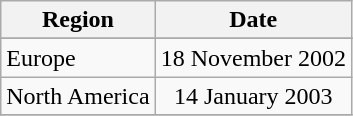<table class="wikitable">
<tr>
<th>Region</th>
<th>Date</th>
</tr>
<tr>
</tr>
<tr>
<td>Europe</td>
<td align="center" rowspan="1">18 November 2002</td>
</tr>
<tr>
<td>North America</td>
<td align="center" rowspan="1">14 January 2003</td>
</tr>
<tr>
</tr>
</table>
